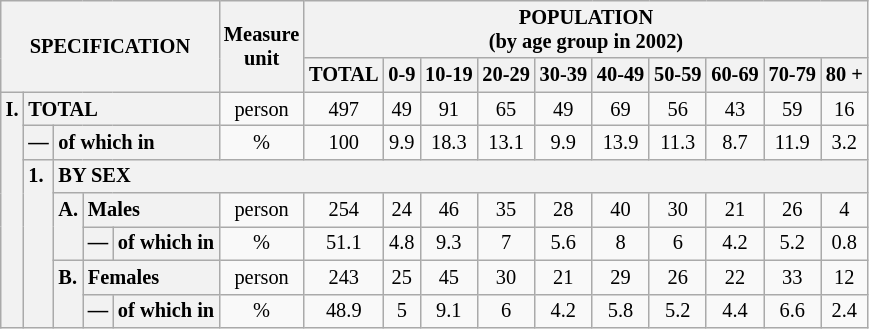<table class="wikitable" style="font-size:85%; text-align:center">
<tr>
<th rowspan="2" colspan="5">SPECIFICATION</th>
<th rowspan="2">Measure<br> unit</th>
<th colspan="10" rowspan="1">POPULATION<br> (by age group in 2002)</th>
</tr>
<tr>
<th>TOTAL</th>
<th>0-9</th>
<th>10-19</th>
<th>20-29</th>
<th>30-39</th>
<th>40-49</th>
<th>50-59</th>
<th>60-69</th>
<th>70-79</th>
<th>80 +</th>
</tr>
<tr>
<th style="text-align:left" valign="top" rowspan="7">I.</th>
<th style="text-align:left" colspan="4">TOTAL</th>
<td>person</td>
<td>497</td>
<td>49</td>
<td>91</td>
<td>65</td>
<td>49</td>
<td>69</td>
<td>56</td>
<td>43</td>
<td>59</td>
<td>16</td>
</tr>
<tr>
<th style="text-align:left" valign="top">—</th>
<th style="text-align:left" colspan="3">of which in</th>
<td>%</td>
<td>100</td>
<td>9.9</td>
<td>18.3</td>
<td>13.1</td>
<td>9.9</td>
<td>13.9</td>
<td>11.3</td>
<td>8.7</td>
<td>11.9</td>
<td>3.2</td>
</tr>
<tr>
<th style="text-align:left" valign="top" rowspan="5">1.</th>
<th style="text-align:left" colspan="14">BY SEX</th>
</tr>
<tr>
<th style="text-align:left" valign="top" rowspan="2">A.</th>
<th style="text-align:left" colspan="2">Males</th>
<td>person</td>
<td>254</td>
<td>24</td>
<td>46</td>
<td>35</td>
<td>28</td>
<td>40</td>
<td>30</td>
<td>21</td>
<td>26</td>
<td>4</td>
</tr>
<tr>
<th style="text-align:left" valign="top">—</th>
<th style="text-align:left" colspan="1">of which in</th>
<td>%</td>
<td>51.1</td>
<td>4.8</td>
<td>9.3</td>
<td>7</td>
<td>5.6</td>
<td>8</td>
<td>6</td>
<td>4.2</td>
<td>5.2</td>
<td>0.8</td>
</tr>
<tr>
<th style="text-align:left" valign="top" rowspan="2">B.</th>
<th style="text-align:left" colspan="2">Females</th>
<td>person</td>
<td>243</td>
<td>25</td>
<td>45</td>
<td>30</td>
<td>21</td>
<td>29</td>
<td>26</td>
<td>22</td>
<td>33</td>
<td>12</td>
</tr>
<tr>
<th style="text-align:left" valign="top">—</th>
<th style="text-align:left" colspan="1">of which in</th>
<td>%</td>
<td>48.9</td>
<td>5</td>
<td>9.1</td>
<td>6</td>
<td>4.2</td>
<td>5.8</td>
<td>5.2</td>
<td>4.4</td>
<td>6.6</td>
<td>2.4</td>
</tr>
</table>
